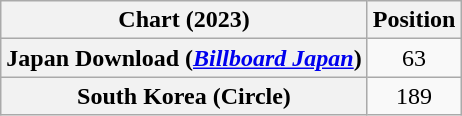<table class="wikitable sortable plainrowheaders" style="text-align:center">
<tr>
<th scope="col">Chart (2023)</th>
<th scope="col">Position</th>
</tr>
<tr>
<th scope="row">Japan Download (<em><a href='#'>Billboard Japan</a></em>)</th>
<td>63</td>
</tr>
<tr>
<th scope="row">South Korea (Circle)</th>
<td>189</td>
</tr>
</table>
